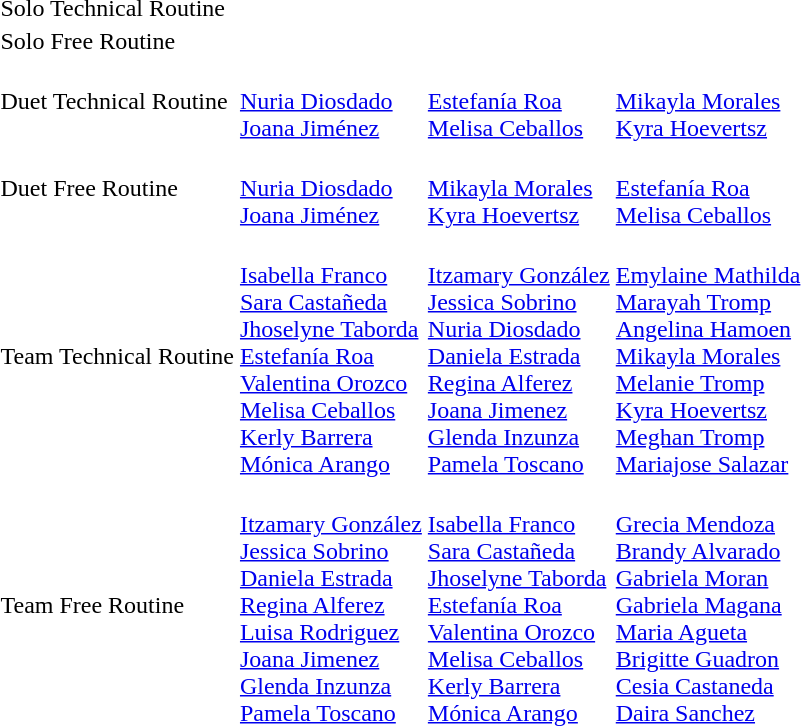<table>
<tr>
<td>Solo Technical Routine</td>
<td></td>
<td></td>
<td></td>
</tr>
<tr>
<td>Solo Free Routine</td>
<td></td>
<td></td>
<td></td>
</tr>
<tr>
<td>Duet Technical Routine</td>
<td><br><a href='#'>Nuria Diosdado</a><br><a href='#'>Joana Jiménez</a></td>
<td><br><a href='#'>Estefanía Roa</a><br><a href='#'>Melisa Ceballos</a></td>
<td><br><a href='#'>Mikayla Morales</a><br><a href='#'>Kyra Hoevertsz</a></td>
</tr>
<tr>
<td>Duet Free Routine</td>
<td><br><a href='#'>Nuria Diosdado</a><br><a href='#'>Joana Jiménez</a></td>
<td><br><a href='#'>Mikayla Morales</a><br><a href='#'>Kyra Hoevertsz</a></td>
<td><br><a href='#'>Estefanía Roa</a><br><a href='#'>Melisa Ceballos</a></td>
</tr>
<tr>
<td>Team Technical Routine</td>
<td><br><a href='#'>Isabella Franco</a><br><a href='#'>Sara Castañeda</a><br><a href='#'>Jhoselyne Taborda</a><br><a href='#'>Estefanía Roa</a><br><a href='#'>Valentina Orozco</a><br><a href='#'>Melisa Ceballos</a><br><a href='#'>Kerly Barrera</a><br><a href='#'>Mónica Arango</a></td>
<td><br><a href='#'>Itzamary González</a><br><a href='#'>Jessica Sobrino</a><br><a href='#'>Nuria Diosdado</a><br><a href='#'>Daniela Estrada</a><br><a href='#'>Regina Alferez</a><br><a href='#'>Joana Jimenez</a><br><a href='#'>Glenda Inzunza</a><br><a href='#'>Pamela Toscano</a></td>
<td><br><a href='#'>Emylaine Mathilda</a><br><a href='#'>Marayah Tromp</a><br><a href='#'>Angelina Hamoen</a><br><a href='#'>Mikayla Morales</a><br><a href='#'>Melanie Tromp</a><br><a href='#'>Kyra Hoevertsz</a><br><a href='#'>Meghan Tromp</a><br><a href='#'>Mariajose Salazar</a></td>
</tr>
<tr>
<td>Team Free Routine</td>
<td><br><a href='#'>Itzamary González</a><br><a href='#'>Jessica Sobrino</a><br><a href='#'>Daniela Estrada</a><br><a href='#'>Regina Alferez</a><br><a href='#'>Luisa Rodriguez</a><br><a href='#'>Joana Jimenez</a><br><a href='#'>Glenda Inzunza</a><br><a href='#'>Pamela Toscano</a></td>
<td><br><a href='#'>Isabella Franco</a><br><a href='#'>Sara Castañeda</a><br><a href='#'>Jhoselyne Taborda</a><br><a href='#'>Estefanía Roa</a><br><a href='#'>Valentina Orozco</a><br><a href='#'>Melisa Ceballos</a><br><a href='#'>Kerly Barrera</a><br><a href='#'>Mónica Arango</a></td>
<td><br><a href='#'>Grecia Mendoza</a><br><a href='#'>Brandy Alvarado</a><br><a href='#'>Gabriela Moran</a><br><a href='#'>Gabriela Magana</a><br><a href='#'>Maria Agueta</a><br><a href='#'>Brigitte Guadron</a><br><a href='#'>Cesia Castaneda</a><br><a href='#'>Daira Sanchez</a></td>
</tr>
<tr>
</tr>
</table>
